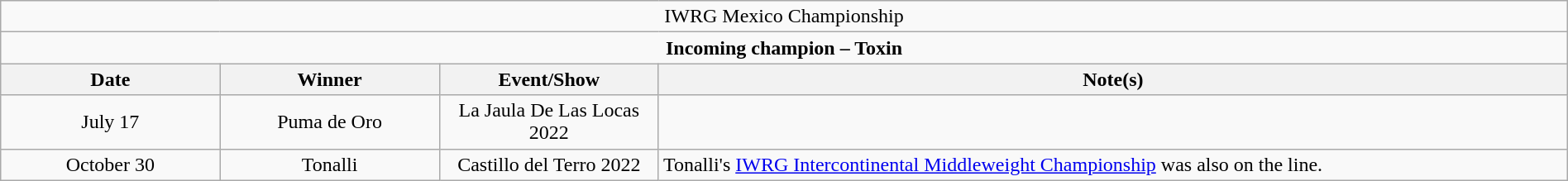<table class="wikitable" style="text-align:center; width:100%;">
<tr>
<td colspan="4" style="text-align: center;">IWRG Mexico Championship</td>
</tr>
<tr>
<td colspan="4" style="text-align: center;"><strong>Incoming champion – Toxin</strong></td>
</tr>
<tr>
<th width=14%>Date</th>
<th width=14%>Winner</th>
<th width=14%>Event/Show</th>
<th width=58%>Note(s)</th>
</tr>
<tr>
<td>July 17</td>
<td>Puma de Oro</td>
<td>La Jaula De Las Locas 2022</td>
<td></td>
</tr>
<tr>
<td>October 30</td>
<td>Tonalli</td>
<td>Castillo del Terro 2022</td>
<td align=left>Tonalli's <a href='#'>IWRG Intercontinental Middleweight Championship</a> was also on the line.</td>
</tr>
</table>
